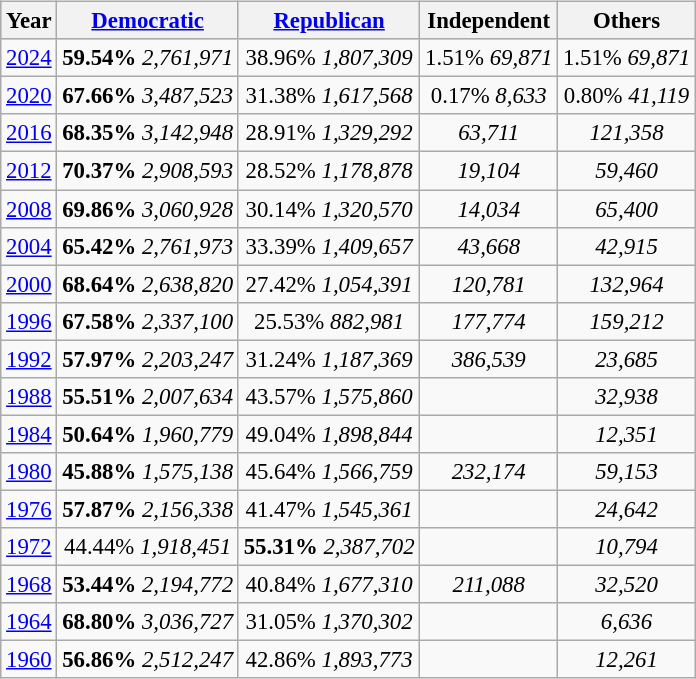<table class="wikitable sortable" style="float:left; font-size:95%;">
<tr style="background:lightgrey;">
<th>Year</th>
<th><a href='#'>Democratic</a></th>
<th><a href='#'>Republican</a></th>
<th>Independent</th>
<th>Others</th>
</tr>
<tr>
<td style="text-align:center;" ><a href='#'>2024</a></td>
<td style="text-align:center;" ><strong>59.54%</strong> <em>2,761,971</em></td>
<td style="text-align:center;" >38.96% <em>1,807,309</em></td>
<td style="text-align:center;" >1.51% <em>69,871</em></td>
<td style="text-align:center;" >1.51% <em>69,871</em></td>
</tr>
<tr>
<td style="text-align:center;" ><a href='#'>2020</a></td>
<td style="text-align:center;" ><strong>67.66%</strong> <em>3,487,523</em></td>
<td style="text-align:center;" >31.38% <em>1,617,568</em></td>
<td style="text-align:center;" >0.17% <em>8,633</em></td>
<td style="text-align:center;" >0.80% <em>41,119</em></td>
</tr>
<tr>
<td style="text-align:center;" ><a href='#'>2016</a></td>
<td style="text-align:center;" ><strong>68.35%</strong> <em>3,142,948</em></td>
<td style="text-align:center;" >28.91% <em>1,329,292</em></td>
<td style="text-align:center;" ><em>63,711</em></td>
<td style="text-align:center;" ><em>121,358</em></td>
</tr>
<tr>
<td style="text-align:center;" ><a href='#'>2012</a></td>
<td style="text-align:center;" ><strong>70.37%</strong> <em>2,908,593</em></td>
<td style="text-align:center;" >28.52% <em>1,178,878</em></td>
<td style="text-align:center;" ><em>19,104</em></td>
<td style="text-align:center;" ><em>59,460</em></td>
</tr>
<tr>
<td style="text-align:center;" ><a href='#'>2008</a></td>
<td style="text-align:center;" ><strong>69.86%</strong> <em>3,060,928</em></td>
<td style="text-align:center;" >30.14% <em>1,320,570</em></td>
<td style="text-align:center;" ><em>14,034</em></td>
<td style="text-align:center;" ><em>65,400</em></td>
</tr>
<tr>
<td style="text-align:center;" ><a href='#'>2004</a></td>
<td style="text-align:center;" ><strong>65.42%</strong> <em>2,761,973</em></td>
<td style="text-align:center;" >33.39% <em>1,409,657</em></td>
<td style="text-align:center;" ><em>43,668</em></td>
<td style="text-align:center;" ><em>42,915</em></td>
</tr>
<tr>
<td style="text-align:center;" ><a href='#'>2000</a></td>
<td style="text-align:center;" ><strong>68.64%</strong> <em>2,638,820</em></td>
<td style="text-align:center;" >27.42% <em>1,054,391</em></td>
<td style="text-align:center;" ><em>120,781</em></td>
<td style="text-align:center;" ><em>132,964</em></td>
</tr>
<tr>
<td style="text-align:center;" ><a href='#'>1996</a></td>
<td style="text-align:center;" ><strong>67.58%</strong> <em>2,337,100</em></td>
<td style="text-align:center;" >25.53% <em>882,981</em></td>
<td style="text-align:center;" ><em>177,774</em></td>
<td style="text-align:center;" ><em>159,212</em></td>
</tr>
<tr>
<td style="text-align:center;" ><a href='#'>1992</a></td>
<td style="text-align:center;" ><strong>57.97%</strong> <em>2,203,247</em></td>
<td style="text-align:center;" >31.24% <em>1,187,369</em></td>
<td style="text-align:center;" ><em>386,539</em></td>
<td style="text-align:center;" ><em>23,685</em></td>
</tr>
<tr>
<td style="text-align:center;" ><a href='#'>1988</a></td>
<td style="text-align:center;" ><strong>55.51%</strong> <em>2,007,634</em></td>
<td style="text-align:center;" >43.57% <em>1,575,860</em></td>
<td></td>
<td style="text-align:center;" ><em>32,938</em></td>
</tr>
<tr>
<td style="text-align:center;" ><a href='#'>1984</a></td>
<td style="text-align:center;" ><strong>50.64%</strong> <em>1,960,779</em></td>
<td style="text-align:center;" >49.04% <em>1,898,844</em></td>
<td></td>
<td style="text-align:center;" ><em>12,351</em></td>
</tr>
<tr>
<td style="text-align:center;" ><a href='#'>1980</a></td>
<td style="text-align:center;" ><strong>45.88%</strong> <em>1,575,138</em></td>
<td style="text-align:center;" >45.64% <em>1,566,759</em></td>
<td style="text-align:center;" ><em>232,174</em></td>
<td style="text-align:center;" ><em>59,153</em></td>
</tr>
<tr>
<td style="text-align:center;" ><a href='#'>1976</a></td>
<td style="text-align:center;" ><strong>57.87%</strong> <em>2,156,338</em></td>
<td style="text-align:center;" >41.47% <em>1,545,361</em></td>
<td></td>
<td style="text-align:center;" ><em>24,642</em></td>
</tr>
<tr>
<td style="text-align:center;" ><a href='#'>1972</a></td>
<td style="text-align:center;" >44.44% <em>1,918,451</em></td>
<td style="text-align:center;" ><strong>55.31%</strong> <em>2,387,702</em></td>
<td></td>
<td style="text-align:center;" ><em>10,794</em></td>
</tr>
<tr>
<td style="text-align:center;" ><a href='#'>1968</a></td>
<td style="text-align:center;" ><strong>53.44%</strong> <em>2,194,772</em></td>
<td style="text-align:center;" >40.84% <em>1,677,310</em></td>
<td style="text-align:center;" ><em>211,088</em></td>
<td style="text-align:center;" ><em>32,520</em></td>
</tr>
<tr>
<td style="text-align:center;" ><a href='#'>1964</a></td>
<td style="text-align:center;" ><strong>68.80%</strong> <em>3,036,727</em></td>
<td style="text-align:center;" >31.05% <em>1,370,302</em></td>
<td></td>
<td style="text-align:center;" ><em>6,636</em></td>
</tr>
<tr>
<td style="text-align:center;" ><a href='#'>1960</a></td>
<td style="text-align:center;" ><strong>56.86%</strong> <em>2,512,247</em></td>
<td style="text-align:center;" >42.86% <em>1,893,773</em></td>
<td></td>
<td style="text-align:center;" ><em>12,261</em></td>
</tr>
</table>
